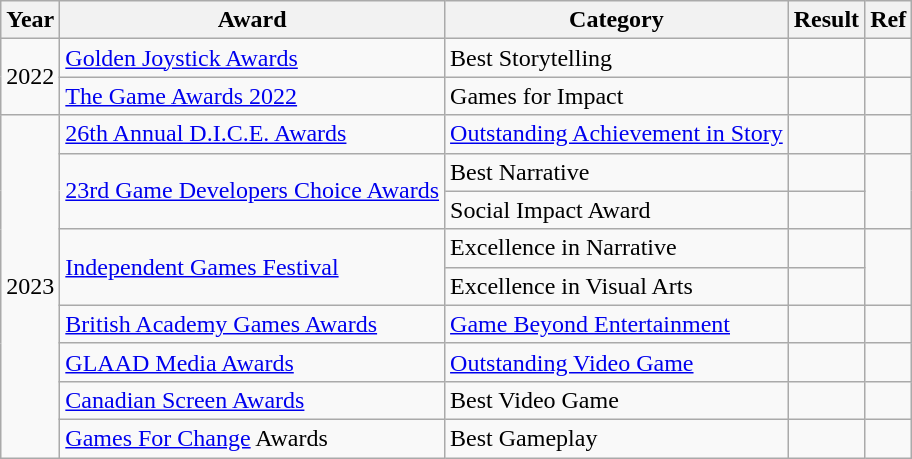<table class="wikitable sortable plainrowheaders">
<tr>
<th>Year</th>
<th>Award</th>
<th>Category</th>
<th>Result</th>
<th>Ref</th>
</tr>
<tr>
<td style="text-align:center;" rowspan="2">2022</td>
<td><a href='#'>Golden Joystick Awards</a></td>
<td>Best Storytelling</td>
<td></td>
<td style="text-align:center;"></td>
</tr>
<tr>
<td><a href='#'>The Game Awards 2022</a></td>
<td>Games for Impact</td>
<td></td>
<td style="text-align:center;"></td>
</tr>
<tr>
<td style="text-align:center;" rowspan="9">2023</td>
<td><a href='#'>26th Annual D.I.C.E. Awards</a></td>
<td><a href='#'>Outstanding Achievement in Story</a></td>
<td></td>
<td style="text-align:center;"></td>
</tr>
<tr>
<td rowspan="2"><a href='#'>23rd Game Developers Choice Awards</a></td>
<td>Best Narrative</td>
<td></td>
<td style="text-align:center" rowspan="2"></td>
</tr>
<tr>
<td>Social Impact Award</td>
<td></td>
</tr>
<tr>
<td rowspan="2"><a href='#'>Independent Games Festival</a></td>
<td>Excellence in Narrative</td>
<td></td>
<td style="text-align:center" rowspan="2"></td>
</tr>
<tr>
<td>Excellence in Visual Arts</td>
<td></td>
</tr>
<tr>
<td><a href='#'>British Academy Games Awards</a></td>
<td><a href='#'>Game Beyond Entertainment</a></td>
<td></td>
<td style="text-align:center"></td>
</tr>
<tr>
<td><a href='#'>GLAAD Media Awards</a></td>
<td><a href='#'>Outstanding Video Game</a></td>
<td></td>
<td style="text-align:center"></td>
</tr>
<tr>
<td><a href='#'>Canadian Screen Awards</a></td>
<td>Best Video Game</td>
<td></td>
<td style="text-align:center"></td>
</tr>
<tr>
<td><a href='#'>Games For Change</a> Awards</td>
<td>Best Gameplay</td>
<td></td>
<td style="text-align:center"></td>
</tr>
</table>
